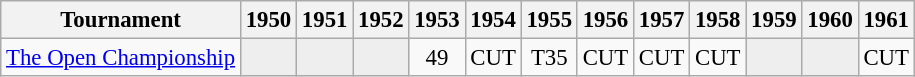<table class="wikitable" style="font-size:95%;text-align:center;">
<tr>
<th>Tournament</th>
<th>1950</th>
<th>1951</th>
<th>1952</th>
<th>1953</th>
<th>1954</th>
<th>1955</th>
<th>1956</th>
<th>1957</th>
<th>1958</th>
<th>1959</th>
<th>1960</th>
<th>1961</th>
</tr>
<tr>
<td align=left><a href='#'>The Open Championship</a></td>
<td style="background:#eeeeee;"></td>
<td style="background:#eeeeee;"></td>
<td style="background:#eeeeee;"></td>
<td>49</td>
<td>CUT</td>
<td>T35</td>
<td>CUT</td>
<td>CUT</td>
<td>CUT</td>
<td style="background:#eeeeee;"></td>
<td style="background:#eeeeee;"></td>
<td>CUT</td>
</tr>
</table>
